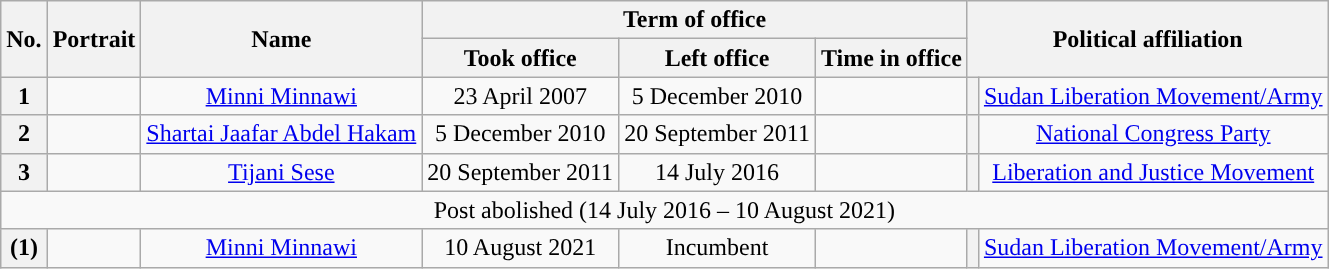<table class="wikitable" style="text-align:center;">
<tr>
<th rowspan=2>No.</th>
<th rowspan=2>Portrait</th>
<th rowspan=2>Name</th>
<th colspan=3>Term of office</th>
<th rowspan=2 colspan=2>Political affiliation</th>
</tr>
<tr>
<th>Took office</th>
<th>Left office</th>
<th>Time in office</th>
</tr>
<tr>
<th>1</th>
<td></td>
<td><a href='#'>Minni Minnawi</a></td>
<td>23 April 2007</td>
<td>5 December 2010</td>
<td></td>
<th style="background:"></th>
<td><a href='#'>Sudan Liberation Movement/Army</a></td>
</tr>
<tr>
<th>2</th>
<td></td>
<td><a href='#'>Shartai Jaafar Abdel Hakam</a></td>
<td>5 December 2010</td>
<td>20 September 2011</td>
<td></td>
<th style="background:"></th>
<td><a href='#'>National Congress Party</a></td>
</tr>
<tr>
<th>3</th>
<td></td>
<td><a href='#'>Tijani Sese</a></td>
<td>20 September 2011</td>
<td>14 July 2016</td>
<td></td>
<th style="background:"></th>
<td><a href='#'>Liberation and Justice Movement</a></td>
</tr>
<tr>
<td colspan=8>Post abolished (14 July 2016 – 10 August 2021)</td>
</tr>
<tr>
<th>(1)</th>
<td></td>
<td><a href='#'>Minni Minnawi</a></td>
<td>10 August 2021</td>
<td>Incumbent</td>
<td></td>
<th style="background:"></th>
<td><a href='#'>Sudan Liberation Movement/Army</a></td>
</tr>
</table>
